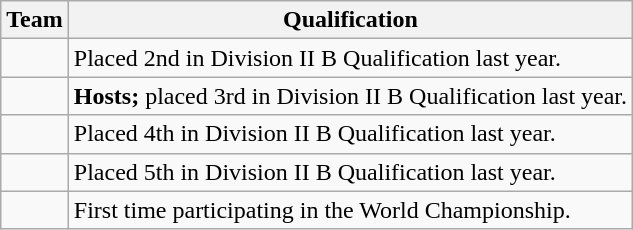<table class="wikitable">
<tr>
<th>Team</th>
<th>Qualification</th>
</tr>
<tr>
<td></td>
<td>Placed 2nd in Division II B Qualification last year.</td>
</tr>
<tr>
<td></td>
<td><strong>Hosts;</strong> placed 3rd in Division II B Qualification last year.</td>
</tr>
<tr>
<td></td>
<td>Placed 4th in Division II B Qualification last year.</td>
</tr>
<tr>
<td></td>
<td>Placed 5th in Division II B Qualification last year.</td>
</tr>
<tr>
<td></td>
<td>First time participating in the World Championship.</td>
</tr>
</table>
